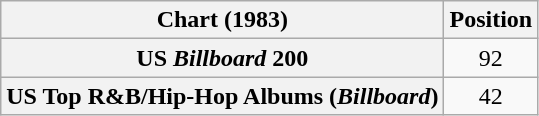<table class="wikitable plainrowheaders sortable">
<tr>
<th scope="col">Chart (1983)</th>
<th scope="col">Position</th>
</tr>
<tr>
<th scope="row">US <em>Billboard</em> 200</th>
<td align=center>92</td>
</tr>
<tr>
<th scope="row">US Top R&B/Hip-Hop Albums (<em>Billboard</em>)</th>
<td align=center>42</td>
</tr>
</table>
